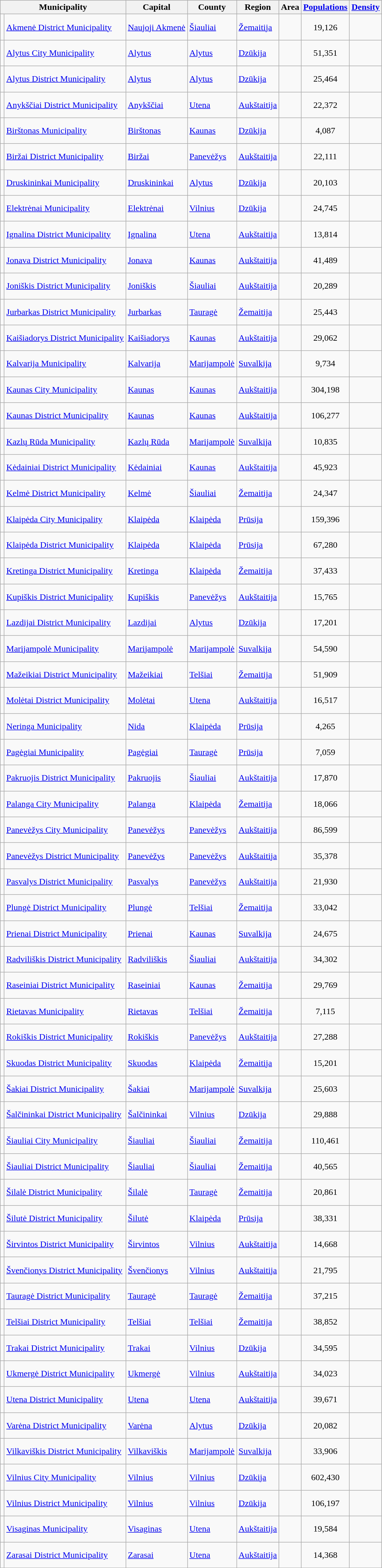<table class="wikitable sortable static-row-numbers col1left col8center mw-datatable" style=text-align:right;>
<tr>
<th colspan="2" class="unsortable">Municipality</th>
<th scope="col">Capital</th>
<th scope="col">County</th>
<th scope="col">Region</th>
<th scope="col">Area</th>
<th scope="col"><a href='#'>Populations</a></th>
<th scope="col"><a href='#'>Density</a></th>
</tr>
<tr>
<td height=40px scope="row"></td>
<td align=left><a href='#'>Akmenė District Municipality</a></td>
<td align=left><a href='#'>Naujoji Akmenė</a></td>
<td align=left><a href='#'>Šiauliai</a></td>
<td align=left><a href='#'>Žemaitija</a></td>
<td align=center></td>
<td align=center>19,126</td>
<td></td>
</tr>
<tr>
<td height=40px scope="row"></td>
<td align=left><a href='#'>Alytus City Municipality</a></td>
<td align=left><a href='#'>Alytus</a></td>
<td align=left><a href='#'>Alytus</a></td>
<td align=left><a href='#'>Dzūkija</a></td>
<td align=center></td>
<td align=center>51,351</td>
<td></td>
</tr>
<tr>
<td height=40px scope="row"></td>
<td align=left><a href='#'>Alytus District Municipality</a></td>
<td align=left><a href='#'>Alytus</a></td>
<td align=left><a href='#'>Alytus</a></td>
<td align=left><a href='#'>Dzūkija</a></td>
<td align=center></td>
<td align=center>25,464</td>
<td></td>
</tr>
<tr>
<td height=40px scope="row"></td>
<td align=left><a href='#'>Anykščiai District Municipality</a></td>
<td align=left><a href='#'>Anykščiai</a></td>
<td align=left><a href='#'>Utena</a></td>
<td align=left><a href='#'>Aukštaitija</a></td>
<td align=center></td>
<td align=center>22,372</td>
<td></td>
</tr>
<tr>
<td height=40px scope="row"></td>
<td align=left><a href='#'>Birštonas Municipality</a></td>
<td align=left><a href='#'>Birštonas</a></td>
<td align=left><a href='#'>Kaunas</a></td>
<td align=left><a href='#'>Dzūkija</a></td>
<td align=center></td>
<td align=center>4,087</td>
<td></td>
</tr>
<tr>
<td height=40px scope="row"></td>
<td align=left><a href='#'>Biržai District Municipality</a></td>
<td align=left><a href='#'>Biržai</a></td>
<td align=left><a href='#'>Panevėžys</a></td>
<td align=left><a href='#'>Aukštaitija</a></td>
<td align=center></td>
<td align=center>22,111</td>
<td></td>
</tr>
<tr>
<td height=40px scope="row"></td>
<td align=left><a href='#'>Druskininkai Municipality</a></td>
<td align=left><a href='#'>Druskininkai</a></td>
<td align=left><a href='#'>Alytus</a></td>
<td align=left><a href='#'>Dzūkija</a></td>
<td align=center></td>
<td align=center>20,103</td>
<td></td>
</tr>
<tr>
<td height=40px scope="row"></td>
<td align=left><a href='#'>Elektrėnai Municipality</a></td>
<td align=left><a href='#'>Elektrėnai</a></td>
<td align=left><a href='#'>Vilnius</a></td>
<td align=left><a href='#'>Dzūkija</a></td>
<td align=center></td>
<td align=center>24,745</td>
<td></td>
</tr>
<tr>
<td height=40px scope="row"></td>
<td align=left><a href='#'>Ignalina District Municipality</a></td>
<td align=left><a href='#'>Ignalina</a></td>
<td align=left><a href='#'>Utena</a></td>
<td align=left><a href='#'>Aukštaitija</a></td>
<td align=center></td>
<td align=center>13,814</td>
<td></td>
</tr>
<tr>
<td height=40px scope="row"></td>
<td align=left><a href='#'>Jonava District Municipality</a></td>
<td align=left><a href='#'>Jonava</a></td>
<td align=left><a href='#'>Kaunas</a></td>
<td align=left><a href='#'>Aukštaitija</a></td>
<td align=center></td>
<td align=center>41,489</td>
<td></td>
</tr>
<tr>
<td height=40px scope="row"></td>
<td align=left><a href='#'>Joniškis District Municipality</a></td>
<td align=left><a href='#'>Joniškis</a></td>
<td align=left><a href='#'>Šiauliai</a></td>
<td align=left><a href='#'>Aukštaitija</a></td>
<td align=center></td>
<td align=center>20,289</td>
<td></td>
</tr>
<tr>
<td height=40px scope="row"></td>
<td align=left><a href='#'>Jurbarkas District Municipality</a></td>
<td align=left><a href='#'>Jurbarkas</a></td>
<td align=left><a href='#'>Tauragė</a></td>
<td align=left><a href='#'>Žemaitija</a></td>
<td align=center></td>
<td align=center>25,443</td>
<td></td>
</tr>
<tr>
<td height=40px scope="row"></td>
<td align=left><a href='#'>Kaišiadorys District Municipality</a></td>
<td align=left><a href='#'>Kaišiadorys</a></td>
<td align=left><a href='#'>Kaunas</a></td>
<td align=left><a href='#'>Aukštaitija</a></td>
<td align=center></td>
<td align=center>29,062</td>
<td></td>
</tr>
<tr>
<td height=40px scope="row"></td>
<td align=left><a href='#'>Kalvarija Municipality</a></td>
<td align=left><a href='#'>Kalvarija</a></td>
<td align=left><a href='#'>Marijampolė</a></td>
<td align=left><a href='#'>Suvalkija</a></td>
<td align=center></td>
<td align=center>9,734</td>
<td></td>
</tr>
<tr>
<td height=40px scope="row"></td>
<td align=left><a href='#'>Kaunas City Municipality</a></td>
<td align=left><a href='#'>Kaunas</a></td>
<td align=left><a href='#'>Kaunas</a></td>
<td align=left><a href='#'>Aukštaitija</a></td>
<td align=center></td>
<td align=center>304,198</td>
<td></td>
</tr>
<tr>
<td height=40px scope="row"></td>
<td align=left><a href='#'>Kaunas District Municipality</a></td>
<td align=left><a href='#'>Kaunas</a></td>
<td align=left><a href='#'>Kaunas</a></td>
<td align=left><a href='#'>Aukštaitija</a></td>
<td align=center></td>
<td align=center>106,277</td>
<td></td>
</tr>
<tr>
<td height=40px scope="row"></td>
<td align=left><a href='#'>Kazlų Rūda Municipality</a></td>
<td align=left><a href='#'>Kazlų Rūda</a></td>
<td align=left><a href='#'>Marijampolė</a></td>
<td align=left><a href='#'>Suvalkija</a></td>
<td align=center></td>
<td align=center>10,835</td>
<td></td>
</tr>
<tr>
<td height=40px scope="row"></td>
<td align=left><a href='#'>Kėdainiai District Municipality</a></td>
<td align=left><a href='#'>Kėdainiai</a></td>
<td align=left><a href='#'>Kaunas</a></td>
<td align=left><a href='#'>Aukštaitija</a></td>
<td align=center></td>
<td align=center>45,923</td>
<td></td>
</tr>
<tr>
<td height=40px scope="row"></td>
<td align=left><a href='#'>Kelmė District Municipality</a></td>
<td align=left><a href='#'>Kelmė</a></td>
<td align=left><a href='#'>Šiauliai</a></td>
<td align=left><a href='#'>Žemaitija</a></td>
<td align=center></td>
<td align=center>24,347</td>
<td></td>
</tr>
<tr>
<td height=40px scope="row"></td>
<td align=left><a href='#'>Klaipėda City Municipality</a></td>
<td align=left><a href='#'>Klaipėda</a></td>
<td align=left><a href='#'>Klaipėda</a></td>
<td align=left><a href='#'>Prūsija</a></td>
<td align=center></td>
<td align=center>159,396</td>
<td></td>
</tr>
<tr>
<td height=40px scope="row"></td>
<td align=left><a href='#'>Klaipėda District Municipality</a></td>
<td align=left><a href='#'>Klaipėda</a></td>
<td align=left><a href='#'>Klaipėda</a></td>
<td align=left><a href='#'>Prūsija</a></td>
<td align=center></td>
<td align=center>67,280</td>
<td></td>
</tr>
<tr>
<td height=40px scope="row"></td>
<td align=left><a href='#'>Kretinga District Municipality</a></td>
<td align=left><a href='#'>Kretinga</a></td>
<td align=left><a href='#'>Klaipėda</a></td>
<td align=left><a href='#'>Žemaitija</a></td>
<td align=center></td>
<td align=center>37,433</td>
<td></td>
</tr>
<tr>
<td height=40px scope="row"></td>
<td align=left><a href='#'>Kupiškis District Municipality</a></td>
<td align=left><a href='#'>Kupiškis</a></td>
<td align=left><a href='#'>Panevėžys</a></td>
<td align=left><a href='#'>Aukštaitija</a></td>
<td align=center></td>
<td align=center>15,765</td>
<td></td>
</tr>
<tr>
<td height=40px scope="row"></td>
<td align=left><a href='#'>Lazdijai District Municipality</a></td>
<td align=left><a href='#'>Lazdijai</a></td>
<td align=left><a href='#'>Alytus</a></td>
<td align=left><a href='#'>Dzūkija</a></td>
<td align=center></td>
<td align=center>17,201</td>
<td></td>
</tr>
<tr>
<td height=40px scope="row"></td>
<td align=left><a href='#'>Marijampolė Municipality</a></td>
<td align=left><a href='#'>Marijampolė</a></td>
<td align=left><a href='#'>Marijampolė</a></td>
<td align=left><a href='#'>Suvalkija</a></td>
<td align=center></td>
<td align=center>54,590</td>
<td></td>
</tr>
<tr>
<td height=40px scope="row"></td>
<td align=left><a href='#'>Mažeikiai District Municipality</a></td>
<td align=left><a href='#'>Mažeikiai</a></td>
<td align=left><a href='#'>Telšiai</a></td>
<td align=left><a href='#'>Žemaitija</a></td>
<td align=center></td>
<td align=center>51,909</td>
<td></td>
</tr>
<tr>
<td height=40px scope="row"></td>
<td align=left><a href='#'>Molėtai District Municipality</a></td>
<td align=left><a href='#'>Molėtai</a></td>
<td align=left><a href='#'>Utena</a></td>
<td align=left><a href='#'>Aukštaitija</a></td>
<td align=center></td>
<td align=center>16,517</td>
<td></td>
</tr>
<tr>
<td height=40px scope="row"></td>
<td align=left><a href='#'>Neringa Municipality</a></td>
<td align=left><a href='#'>Nida</a></td>
<td align=left><a href='#'>Klaipėda</a></td>
<td align=left><a href='#'>Prūsija</a></td>
<td align=center></td>
<td align=center>4,265</td>
<td></td>
</tr>
<tr>
<td height=40px scope="row"></td>
<td align=left><a href='#'>Pagėgiai Municipality</a></td>
<td align=left><a href='#'>Pagėgiai</a></td>
<td align=left><a href='#'>Tauragė</a></td>
<td align=left><a href='#'>Prūsija</a></td>
<td align=center></td>
<td align=center>7,059</td>
<td></td>
</tr>
<tr>
<td height=40px scope="row"></td>
<td align=left><a href='#'>Pakruojis District Municipality</a></td>
<td align=left><a href='#'>Pakruojis</a></td>
<td align=left><a href='#'>Šiauliai</a></td>
<td align=left><a href='#'>Aukštaitija</a></td>
<td align=center></td>
<td align=center>17,870</td>
<td></td>
</tr>
<tr>
<td height=40px scope="row"></td>
<td align=left><a href='#'>Palanga City Municipality</a></td>
<td align=left><a href='#'>Palanga</a></td>
<td align=left><a href='#'>Klaipėda</a></td>
<td align=left><a href='#'>Žemaitija</a></td>
<td align=center></td>
<td align=center>18,066</td>
<td></td>
</tr>
<tr>
<td height=40px scope="row"></td>
<td align=left><a href='#'>Panevėžys City Municipality</a></td>
<td align=left><a href='#'>Panevėžys</a></td>
<td align=left><a href='#'>Panevėžys</a></td>
<td align=left><a href='#'>Aukštaitija</a></td>
<td align=center></td>
<td align=center>86,599</td>
<td></td>
</tr>
<tr>
<td height=40px scope="row"></td>
<td align=left><a href='#'>Panevėžys District Municipality</a></td>
<td align=left><a href='#'>Panevėžys</a></td>
<td align=left><a href='#'>Panevėžys</a></td>
<td align=left><a href='#'>Aukštaitija</a></td>
<td align=center></td>
<td align=center>35,378</td>
<td></td>
</tr>
<tr>
<td height=40px scope="row"></td>
<td align=left><a href='#'>Pasvalys District Municipality</a></td>
<td align=left><a href='#'>Pasvalys</a></td>
<td align=left><a href='#'>Panevėžys</a></td>
<td align=left><a href='#'>Aukštaitija</a></td>
<td align=center></td>
<td align=center>21,930</td>
<td></td>
</tr>
<tr>
<td height=40px scope="row"></td>
<td align=left><a href='#'>Plungė District Municipality</a></td>
<td align=left><a href='#'>Plungė</a></td>
<td align=left><a href='#'>Telšiai</a></td>
<td align=left><a href='#'>Žemaitija</a></td>
<td align=center></td>
<td align=center>33,042</td>
<td></td>
</tr>
<tr>
<td height=40px scope="row"></td>
<td align=left><a href='#'>Prienai District Municipality</a></td>
<td align=left><a href='#'>Prienai</a></td>
<td align=left><a href='#'>Kaunas</a></td>
<td align=left><a href='#'>Suvalkija</a></td>
<td align=center></td>
<td align=center>24,675</td>
<td></td>
</tr>
<tr>
<td height=40px scope="row"></td>
<td align=left><a href='#'>Radviliškis District Municipality</a></td>
<td align=left><a href='#'>Radviliškis</a></td>
<td align=left><a href='#'>Šiauliai</a></td>
<td align=left><a href='#'>Aukštaitija</a></td>
<td align=center></td>
<td align=center>34,302</td>
<td></td>
</tr>
<tr>
<td height=40px scope="row"></td>
<td align=left><a href='#'>Raseiniai District Municipality</a></td>
<td align=left><a href='#'>Raseiniai</a></td>
<td align=left><a href='#'>Kaunas</a></td>
<td align=left><a href='#'>Žemaitija</a></td>
<td align=center></td>
<td align=center>29,769</td>
<td></td>
</tr>
<tr>
<td height=40px scope="row"></td>
<td align=left><a href='#'>Rietavas Municipality</a></td>
<td align=left><a href='#'>Rietavas</a></td>
<td align=left><a href='#'>Telšiai</a></td>
<td align=left><a href='#'>Žemaitija</a></td>
<td align=center></td>
<td align=center>7,115</td>
<td></td>
</tr>
<tr>
<td height=40px scope="row"></td>
<td align=left><a href='#'>Rokiškis District Municipality</a></td>
<td align=left><a href='#'>Rokiškis</a></td>
<td align=left><a href='#'>Panevėžys</a></td>
<td align=left><a href='#'>Aukštaitija</a></td>
<td align=center></td>
<td align=center>27,288</td>
<td></td>
</tr>
<tr>
<td height=40px scope="row"></td>
<td align=left><a href='#'>Skuodas District Municipality</a></td>
<td align=left><a href='#'>Skuodas</a></td>
<td align=left><a href='#'>Klaipėda</a></td>
<td align=left><a href='#'>Žemaitija</a></td>
<td align=center></td>
<td align=center>15,201</td>
<td></td>
</tr>
<tr>
<td height=40px scope="row"></td>
<td align=left><a href='#'>Šakiai District Municipality</a></td>
<td align=left><a href='#'>Šakiai</a></td>
<td align=left><a href='#'>Marijampolė</a></td>
<td align=left><a href='#'>Suvalkija</a></td>
<td align=center></td>
<td align=center>25,603</td>
<td></td>
</tr>
<tr>
<td height=40px scope="row"></td>
<td align=left><a href='#'>Šalčininkai District Municipality</a></td>
<td align=left><a href='#'>Šalčininkai</a></td>
<td align=left><a href='#'>Vilnius</a></td>
<td align=left><a href='#'>Dzūkija</a></td>
<td align=center></td>
<td align=center>29,888</td>
<td></td>
</tr>
<tr>
<td height=40px scope="row"></td>
<td align=left><a href='#'>Šiauliai City Municipality</a></td>
<td align=left><a href='#'>Šiauliai</a></td>
<td align=left><a href='#'>Šiauliai</a></td>
<td align=left><a href='#'>Žemaitija</a></td>
<td align=center></td>
<td align=center>110,461</td>
<td></td>
</tr>
<tr>
<td height=40px scope="row"></td>
<td align=left><a href='#'>Šiauliai District Municipality</a></td>
<td align=left><a href='#'>Šiauliai</a></td>
<td align=left><a href='#'>Šiauliai</a></td>
<td align=left><a href='#'>Žemaitija</a></td>
<td align=center></td>
<td align=center>40,565</td>
<td></td>
</tr>
<tr>
<td height=40px scope="row"></td>
<td align=left><a href='#'>Šilalė District Municipality</a></td>
<td align=left><a href='#'>Šilalė</a></td>
<td align=left><a href='#'>Tauragė</a></td>
<td align=left><a href='#'>Žemaitija</a></td>
<td align=center></td>
<td align=center>20,861</td>
<td></td>
</tr>
<tr>
<td height=40px scope="row"></td>
<td align=left><a href='#'>Šilutė District Municipality</a></td>
<td align=left><a href='#'>Šilutė</a></td>
<td align=left><a href='#'>Klaipėda</a></td>
<td align=left><a href='#'>Prūsija</a></td>
<td align=center></td>
<td align=center>38,331</td>
<td></td>
</tr>
<tr>
<td height=40px scope="row"></td>
<td align=left><a href='#'>Širvintos District Municipality</a></td>
<td align=left><a href='#'>Širvintos</a></td>
<td align=left><a href='#'>Vilnius</a></td>
<td align=left><a href='#'>Aukštaitija</a></td>
<td align=center></td>
<td align=center>14,668</td>
<td></td>
</tr>
<tr>
<td height=40px scope="row"></td>
<td align=left><a href='#'>Švenčionys District Municipality</a></td>
<td align=left><a href='#'>Švenčionys</a></td>
<td align=left><a href='#'>Vilnius</a></td>
<td align=left><a href='#'>Aukštaitija</a></td>
<td align=center></td>
<td align=center>21,795</td>
<td></td>
</tr>
<tr>
<td height=40px scope="row"></td>
<td align=left><a href='#'>Tauragė District Municipality</a></td>
<td align=left><a href='#'>Tauragė</a></td>
<td align=left><a href='#'>Tauragė</a></td>
<td align=left><a href='#'>Žemaitija</a></td>
<td align=center></td>
<td align=center>37,215</td>
<td></td>
</tr>
<tr>
<td height=40px scope="row"></td>
<td align=left><a href='#'>Telšiai District Municipality</a></td>
<td align=left><a href='#'>Telšiai</a></td>
<td align=left><a href='#'>Telšiai</a></td>
<td align=left><a href='#'>Žemaitija</a></td>
<td align=center></td>
<td align=center>38,852</td>
<td></td>
</tr>
<tr>
<td height=40px scope="row"></td>
<td align=left><a href='#'>Trakai District Municipality</a></td>
<td align=left><a href='#'>Trakai</a></td>
<td align=left><a href='#'>Vilnius</a></td>
<td align=left><a href='#'>Dzūkija</a></td>
<td align=center></td>
<td align=center>34,595</td>
<td></td>
</tr>
<tr>
<td height=40px scope="row"></td>
<td align=left><a href='#'>Ukmergė District Municipality</a></td>
<td align=left><a href='#'>Ukmergė</a></td>
<td align=left><a href='#'>Vilnius</a></td>
<td align=left><a href='#'>Aukštaitija</a></td>
<td align=center></td>
<td align=center>34,023</td>
<td></td>
</tr>
<tr>
<td height=40px scope="row"></td>
<td align=left><a href='#'>Utena District Municipality</a></td>
<td align=left><a href='#'>Utena</a></td>
<td align=left><a href='#'>Utena</a></td>
<td align=left><a href='#'>Aukštaitija</a></td>
<td align=center></td>
<td align=center>39,671</td>
<td></td>
</tr>
<tr>
<td height=40px scope="row"></td>
<td align=left><a href='#'>Varėna District Municipality</a></td>
<td align=left><a href='#'>Varėna</a></td>
<td align=left><a href='#'>Alytus</a></td>
<td align=left><a href='#'>Dzūkija</a></td>
<td align=center></td>
<td align=center>20,082</td>
<td></td>
</tr>
<tr>
<td height=40px scope="row"></td>
<td align=left><a href='#'>Vilkaviškis District Municipality</a></td>
<td align=left><a href='#'>Vilkaviškis</a></td>
<td align=left><a href='#'>Marijampolė</a></td>
<td align=left><a href='#'>Suvalkija</a></td>
<td align=center></td>
<td align=center>33,906</td>
<td></td>
</tr>
<tr>
<td height=40px scope="row"></td>
<td align=left><a href='#'>Vilnius City Municipality</a></td>
<td align=left><a href='#'>Vilnius</a></td>
<td align=left><a href='#'>Vilnius</a></td>
<td align=left><a href='#'>Dzūkija</a></td>
<td align=center></td>
<td align=center>602,430</td>
<td></td>
</tr>
<tr>
<td height=40px scope="row"></td>
<td align=left><a href='#'>Vilnius District Municipality</a></td>
<td align=left><a href='#'>Vilnius</a></td>
<td align=left><a href='#'>Vilnius</a></td>
<td align=left><a href='#'>Dzūkija</a></td>
<td align=center></td>
<td align=center>106,197</td>
<td></td>
</tr>
<tr>
<td height=40px scope="row"></td>
<td align=left><a href='#'>Visaginas Municipality</a></td>
<td align=left><a href='#'>Visaginas</a></td>
<td align=left><a href='#'>Utena</a></td>
<td align=left><a href='#'>Aukštaitija</a></td>
<td align=center></td>
<td align=center>19,584</td>
<td></td>
</tr>
<tr>
<td height=40px scope="row"></td>
<td align=left><a href='#'>Zarasai District Municipality</a></td>
<td align=left><a href='#'>Zarasai</a></td>
<td align=left><a href='#'>Utena</a></td>
<td align=left><a href='#'>Aukštaitija</a></td>
<td align=center></td>
<td align=center>14,368</td>
<td></td>
</tr>
<tr>
</tr>
</table>
